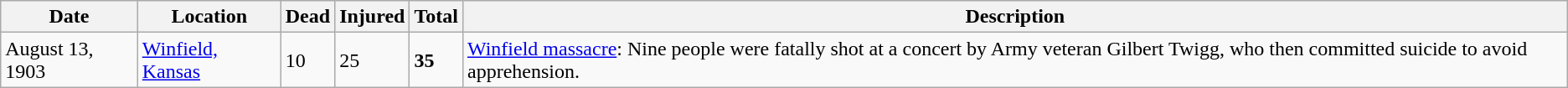<table class="wikitable sortable">
<tr>
<th>Date</th>
<th>Location</th>
<th>Dead</th>
<th>Injured</th>
<th>Total</th>
<th>Description</th>
</tr>
<tr>
<td>August 13, 1903</td>
<td><a href='#'>Winfield, Kansas</a></td>
<td>10</td>
<td>25</td>
<td><strong>35</strong></td>
<td><a href='#'>Winfield massacre</a>: Nine people were fatally shot at a concert by Army veteran Gilbert Twigg, who then committed suicide to avoid apprehension.</td>
</tr>
</table>
